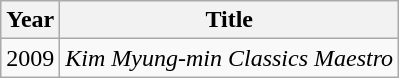<table class="wikitable sortable">
<tr>
<th>Year</th>
<th>Title</th>
</tr>
<tr>
<td>2009</td>
<td><em>Kim Myung-min Classics Maestro</em></td>
</tr>
</table>
